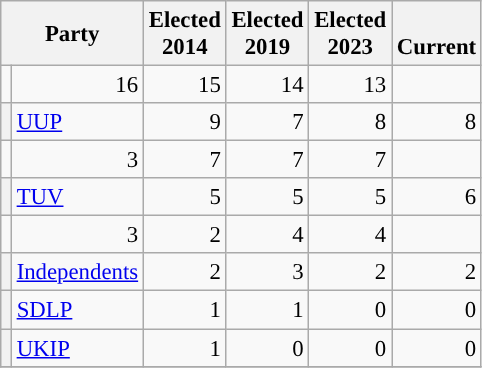<table class="wikitable" style="font-size: 95%;">
<tr>
<th colspan=2>Party</th>
<th>Elected<br>2014</th>
<th>Elected<br>2019</th>
<th>Elected<br>2023</th>
<th><br>Current</th>
</tr>
<tr>
<td></td>
<td align="right">16</td>
<td align="right">15</td>
<td align="right">14</td>
<td align="right">13</td>
</tr>
<tr>
<th style="background-color: "></th>
<td><a href='#'>UUP</a></td>
<td align="right">9</td>
<td align="right">7</td>
<td align="right">8</td>
<td align="right">8</td>
</tr>
<tr>
<td></td>
<td align="right">3</td>
<td align="right">7</td>
<td align="right">7</td>
<td align="right">7</td>
</tr>
<tr>
<th style="background-color: "></th>
<td><a href='#'>TUV</a></td>
<td align="right">5</td>
<td align="right">5</td>
<td align="right">5</td>
<td align="right">6</td>
</tr>
<tr>
<td></td>
<td align="right">3</td>
<td align="right">2</td>
<td align="right">4</td>
<td align="right">4</td>
</tr>
<tr>
<th style="background-color: "></th>
<td><a href='#'>Independents</a></td>
<td align="right">2</td>
<td align="right">3</td>
<td align="right">2</td>
<td align="right">2</td>
</tr>
<tr>
<th style="background-color: "></th>
<td><a href='#'>SDLP</a></td>
<td align="right">1</td>
<td align="right">1</td>
<td align="right">0</td>
<td align="right">0</td>
</tr>
<tr>
<th style="background-color: "></th>
<td><a href='#'>UKIP</a></td>
<td align="right">1</td>
<td align="right">0</td>
<td align="right">0</td>
<td align="right">0</td>
</tr>
<tr>
</tr>
</table>
